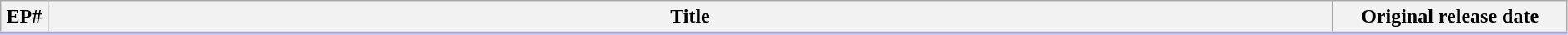<table class="wikitable" style="width: 99%;">
<tr style="border-bottom:3px solid #CCF;">
<th style="width: 3%;">EP#</th>
<th>Title</th>
<th style="width: 15%;">Original release date</th>
</tr>
<tr>
</tr>
</table>
